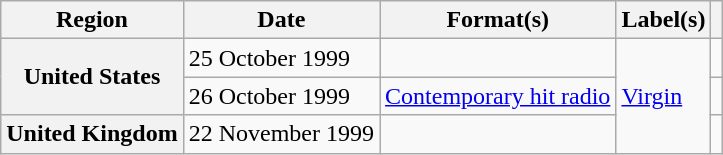<table class="wikitable plainrowheaders">
<tr>
<th scope="col">Region</th>
<th scope="col">Date</th>
<th scope="col">Format(s)</th>
<th scope="col">Label(s)</th>
<th scope="col"></th>
</tr>
<tr>
<th scope="row" rowspan="2">United States</th>
<td>25 October 1999</td>
<td></td>
<td rowspan="3"><a href='#'>Virgin</a></td>
<td></td>
</tr>
<tr>
<td>26 October 1999</td>
<td><a href='#'>Contemporary hit radio</a></td>
<td></td>
</tr>
<tr>
<th scope="row">United Kingdom</th>
<td>22 November 1999</td>
<td></td>
<td></td>
</tr>
</table>
